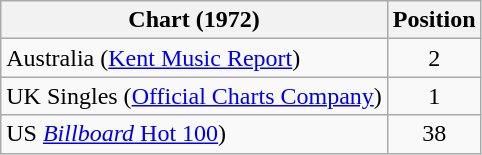<table class="wikitable">
<tr>
<th>Chart (1972)</th>
<th>Position</th>
</tr>
<tr>
<td>Australia (<a href='#'>Kent Music Report</a>)</td>
<td align="center">2</td>
</tr>
<tr>
<td>UK Singles (<a href='#'>Official Charts Company</a>)</td>
<td align="center">1</td>
</tr>
<tr>
<td>US <a href='#'><em>Billboard</em> Hot 100</a>)</td>
<td align="center">38</td>
</tr>
</table>
